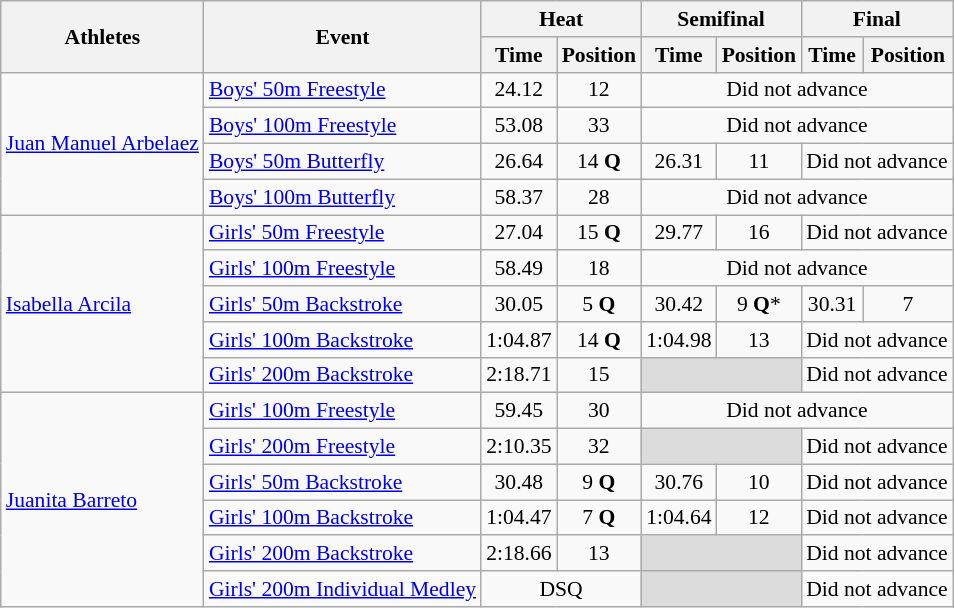<table class="wikitable" border="1" style="font-size:90%">
<tr>
<th rowspan=2>Athletes</th>
<th rowspan=2>Event</th>
<th colspan=2>Heat</th>
<th colspan=2>Semifinal</th>
<th colspan=2>Final</th>
</tr>
<tr>
<th>Time</th>
<th>Position</th>
<th>Time</th>
<th>Position</th>
<th>Time</th>
<th>Position</th>
</tr>
<tr>
<td rowspan=4><a href='#'>Juan Manuel Arbelaez</a></td>
<td><a href='#'>Boys' 50m Freestyle</a></td>
<td align=center>24.12</td>
<td align=center>12</td>
<td colspan="4" align=center>Did not advance</td>
</tr>
<tr>
<td><a href='#'>Boys' 100m Freestyle</a></td>
<td align=center>53.08</td>
<td align=center>33</td>
<td colspan="4" align=center>Did not advance</td>
</tr>
<tr>
<td><a href='#'>Boys' 50m Butterfly</a></td>
<td align=center>26.64</td>
<td align=center>14 <strong>Q</strong></td>
<td align=center>26.31</td>
<td align=center>11</td>
<td colspan="2" align=center>Did not advance</td>
</tr>
<tr>
<td><a href='#'>Boys' 100m Butterfly</a></td>
<td align=center>58.37</td>
<td align=center>28</td>
<td colspan="4" align=center>Did not advance</td>
</tr>
<tr>
<td rowspan=5><a href='#'>Isabella Arcila</a></td>
<td><a href='#'>Girls' 50m Freestyle</a></td>
<td align=center>27.04</td>
<td align=center>15 <strong>Q</strong></td>
<td align=center>29.77</td>
<td align=center>16</td>
<td colspan="2" align=center>Did not advance</td>
</tr>
<tr>
<td><a href='#'>Girls' 100m Freestyle</a></td>
<td align=center>58.49</td>
<td align=center>18</td>
<td colspan="4" align=center>Did not advance</td>
</tr>
<tr>
<td><a href='#'>Girls' 50m Backstroke</a></td>
<td align=center>30.05</td>
<td align=center>5 <strong>Q</strong></td>
<td align=center>30.42</td>
<td align=center>9 <strong>Q</strong>*</td>
<td align=center>30.31</td>
<td align=center>7</td>
</tr>
<tr>
<td><a href='#'>Girls' 100m Backstroke</a></td>
<td align=center>1:04.87</td>
<td align=center>14 <strong>Q</strong></td>
<td align=center>1:04.98</td>
<td align=center>13</td>
<td colspan="2" align=center>Did not advance</td>
</tr>
<tr>
<td><a href='#'>Girls' 200m Backstroke</a></td>
<td align=center>2:18.71</td>
<td align=center>15</td>
<td colspan=2 bgcolor=#DCDCDC></td>
<td colspan="2" align=center>Did not advance</td>
</tr>
<tr>
<td rowspan=6><a href='#'>Juanita Barreto</a></td>
<td><a href='#'>Girls' 100m Freestyle</a></td>
<td align=center>59.45</td>
<td align=center>30</td>
<td colspan="4" align=center>Did not advance</td>
</tr>
<tr>
<td><a href='#'>Girls' 200m Freestyle</a></td>
<td align=center>2:10.35</td>
<td align=center>32</td>
<td colspan=2 bgcolor=#DCDCDC></td>
<td colspan="2" align=center>Did not advance</td>
</tr>
<tr>
<td><a href='#'>Girls' 50m Backstroke</a></td>
<td align=center>30.48</td>
<td align=center>9 <strong>Q</strong></td>
<td align=center>30.76</td>
<td align=center>10</td>
<td colspan="2" align=center>Did not advance</td>
</tr>
<tr>
<td><a href='#'>Girls' 100m Backstroke</a></td>
<td align=center>1:04.47</td>
<td align=center>7 <strong>Q</strong></td>
<td align=center>1:04.64</td>
<td align=center>12</td>
<td colspan="2" align=center>Did not advance</td>
</tr>
<tr>
<td><a href='#'>Girls' 200m Backstroke</a></td>
<td align=center>2:18.66</td>
<td align=center>13</td>
<td colspan=2 bgcolor=#DCDCDC></td>
<td colspan="2" align=center>Did not advance</td>
</tr>
<tr>
<td><a href='#'>Girls' 200m Individual Medley</a></td>
<td colspan="2" align=center>DSQ</td>
<td colspan=2 bgcolor=#DCDCDC></td>
<td colspan="2" align=center>Did not advance</td>
</tr>
</table>
